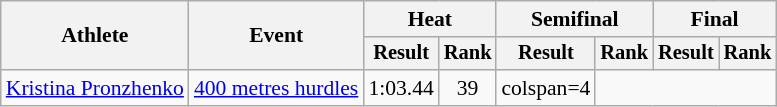<table class="wikitable" style="font-size:90%">
<tr>
<th rowspan="2">Athlete</th>
<th rowspan="2">Event</th>
<th colspan="2">Heat</th>
<th colspan="2">Semifinal</th>
<th colspan="2">Final</th>
</tr>
<tr style="font-size:95%">
<th>Result</th>
<th>Rank</th>
<th>Result</th>
<th>Rank</th>
<th>Result</th>
<th>Rank</th>
</tr>
<tr style=text-align:center>
<td style=text-align:left><a href='#'>Kristina Pronzhenko</a></td>
<td style=text-align:left><a href='#'>400 metres hurdles</a></td>
<td>1:03.44</td>
<td>39</td>
<td>colspan=4 </td>
</tr>
</table>
